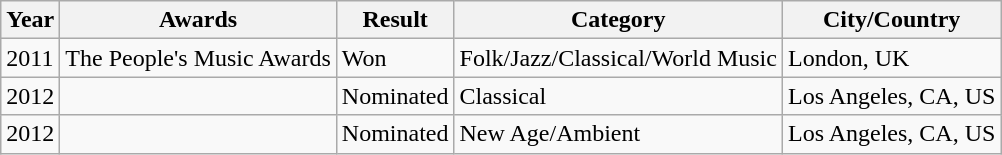<table class="wikitable">
<tr>
<th>Year</th>
<th>Awards</th>
<th>Result</th>
<th>Category</th>
<th>City/Country</th>
</tr>
<tr>
<td>2011</td>
<td>The People's Music Awards</td>
<td>Won</td>
<td>Folk/Jazz/Classical/World Music</td>
<td>London, UK</td>
</tr>
<tr>
<td>2012</td>
<td></td>
<td>Nominated</td>
<td>Classical</td>
<td>Los Angeles, CA, US</td>
</tr>
<tr>
<td>2012</td>
<td></td>
<td>Nominated</td>
<td>New Age/Ambient</td>
<td>Los Angeles, CA, US</td>
</tr>
</table>
